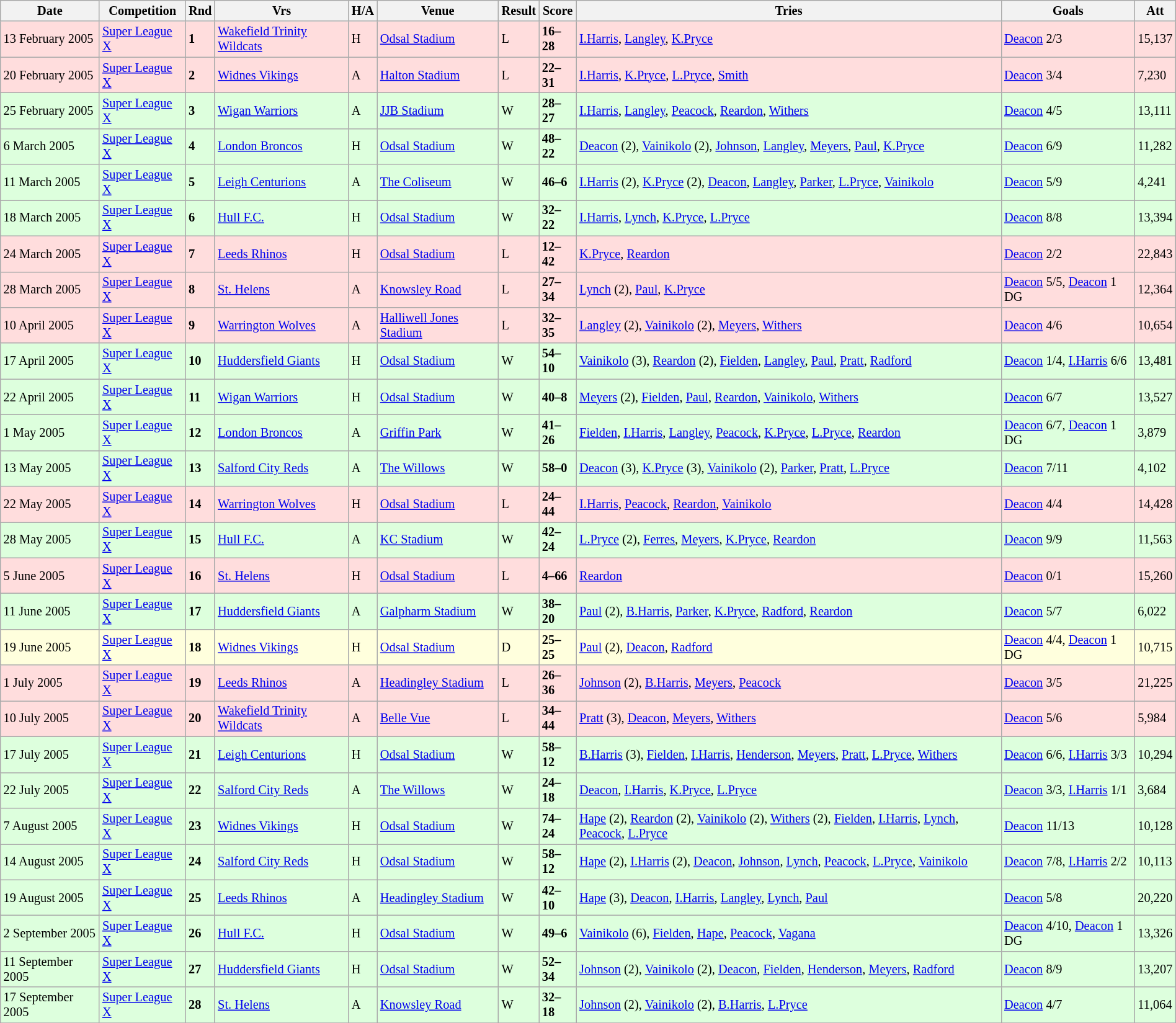<table class="wikitable" style="font-size:85%;" width="100%">
<tr>
<th>Date</th>
<th>Competition</th>
<th>Rnd</th>
<th>Vrs</th>
<th>H/A</th>
<th>Venue</th>
<th>Result</th>
<th>Score</th>
<th>Tries</th>
<th>Goals</th>
<th>Att</th>
</tr>
<tr style="background:#ffdddd;" width=20|>
<td>13 February 2005</td>
<td><a href='#'>Super League X</a></td>
<td><strong>1</strong></td>
<td><a href='#'>Wakefield Trinity Wildcats</a></td>
<td>H</td>
<td><a href='#'>Odsal Stadium</a></td>
<td>L</td>
<td><strong>16–28</strong></td>
<td><a href='#'>I.Harris</a>, <a href='#'>Langley</a>, <a href='#'>K.Pryce</a></td>
<td><a href='#'>Deacon</a> 2/3</td>
<td>15,137</td>
</tr>
<tr style="background:#ffdddd;" width=20|>
<td>20 February 2005</td>
<td><a href='#'>Super League X</a></td>
<td><strong>2</strong></td>
<td><a href='#'>Widnes Vikings</a></td>
<td>A</td>
<td><a href='#'>Halton Stadium</a></td>
<td>L</td>
<td><strong>22–31</strong></td>
<td><a href='#'>I.Harris</a>, <a href='#'>K.Pryce</a>, <a href='#'>L.Pryce</a>, <a href='#'>Smith</a></td>
<td><a href='#'>Deacon</a> 3/4</td>
<td>7,230</td>
</tr>
<tr style="background:#ddffdd;" width=20|>
<td>25 February 2005</td>
<td><a href='#'>Super League X</a></td>
<td><strong>3</strong></td>
<td><a href='#'>Wigan Warriors</a></td>
<td>A</td>
<td><a href='#'>JJB Stadium</a></td>
<td>W</td>
<td><strong>28–27</strong></td>
<td><a href='#'>I.Harris</a>, <a href='#'>Langley</a>, <a href='#'>Peacock</a>, <a href='#'>Reardon</a>, <a href='#'>Withers</a></td>
<td><a href='#'>Deacon</a> 4/5</td>
<td>13,111</td>
</tr>
<tr style="background:#ddffdd;" width=20|>
<td>6 March 2005</td>
<td><a href='#'>Super League X</a></td>
<td><strong>4</strong></td>
<td><a href='#'>London Broncos</a></td>
<td>H</td>
<td><a href='#'>Odsal Stadium</a></td>
<td>W</td>
<td><strong>48–22</strong></td>
<td><a href='#'>Deacon</a> (2), <a href='#'>Vainikolo</a> (2), <a href='#'>Johnson</a>, <a href='#'>Langley</a>, <a href='#'>Meyers</a>, <a href='#'>Paul</a>, <a href='#'>K.Pryce</a></td>
<td><a href='#'>Deacon</a> 6/9</td>
<td>11,282</td>
</tr>
<tr style="background:#ddffdd;" width=20|>
<td>11 March 2005</td>
<td><a href='#'>Super League X</a></td>
<td><strong>5</strong></td>
<td><a href='#'>Leigh Centurions</a></td>
<td>A</td>
<td><a href='#'>The Coliseum</a></td>
<td>W</td>
<td><strong>46–6</strong></td>
<td><a href='#'>I.Harris</a> (2), <a href='#'>K.Pryce</a> (2), <a href='#'>Deacon</a>, <a href='#'>Langley</a>, <a href='#'>Parker</a>, <a href='#'>L.Pryce</a>, <a href='#'>Vainikolo</a></td>
<td><a href='#'>Deacon</a> 5/9</td>
<td>4,241</td>
</tr>
<tr style="background:#ddffdd;" width=20|>
<td>18 March 2005</td>
<td><a href='#'>Super League X</a></td>
<td><strong>6</strong></td>
<td><a href='#'>Hull F.C.</a></td>
<td>H</td>
<td><a href='#'>Odsal Stadium</a></td>
<td>W</td>
<td><strong>32–22</strong></td>
<td><a href='#'>I.Harris</a>, <a href='#'>Lynch</a>, <a href='#'>K.Pryce</a>, <a href='#'>L.Pryce</a></td>
<td><a href='#'>Deacon</a> 8/8</td>
<td>13,394</td>
</tr>
<tr style="background:#ffdddd;" width=20|>
<td>24 March 2005</td>
<td><a href='#'>Super League X</a></td>
<td><strong>7</strong></td>
<td><a href='#'>Leeds Rhinos</a></td>
<td>H</td>
<td><a href='#'>Odsal Stadium</a></td>
<td>L</td>
<td><strong>12–42</strong></td>
<td><a href='#'>K.Pryce</a>, <a href='#'>Reardon</a></td>
<td><a href='#'>Deacon</a> 2/2</td>
<td>22,843</td>
</tr>
<tr style="background:#ffdddd;" width=20|>
<td>28 March 2005</td>
<td><a href='#'>Super League X</a></td>
<td><strong>8</strong></td>
<td><a href='#'>St. Helens</a></td>
<td>A</td>
<td><a href='#'>Knowsley Road</a></td>
<td>L</td>
<td><strong>27–34</strong></td>
<td><a href='#'>Lynch</a> (2), <a href='#'>Paul</a>, <a href='#'>K.Pryce</a></td>
<td><a href='#'>Deacon</a> 5/5, <a href='#'>Deacon</a> 1 DG</td>
<td>12,364</td>
</tr>
<tr style="background:#ffdddd;" width=20|>
<td>10 April 2005</td>
<td><a href='#'>Super League X</a></td>
<td><strong>9</strong></td>
<td><a href='#'>Warrington Wolves</a></td>
<td>A</td>
<td><a href='#'>Halliwell Jones Stadium</a></td>
<td>L</td>
<td><strong>32–35</strong></td>
<td><a href='#'>Langley</a> (2), <a href='#'>Vainikolo</a> (2), <a href='#'>Meyers</a>, <a href='#'>Withers</a></td>
<td><a href='#'>Deacon</a> 4/6</td>
<td>10,654</td>
</tr>
<tr style="background:#ddffdd;" width=20|>
<td>17 April 2005</td>
<td><a href='#'>Super League X</a></td>
<td><strong>10</strong></td>
<td><a href='#'>Huddersfield Giants</a></td>
<td>H</td>
<td><a href='#'>Odsal Stadium</a></td>
<td>W</td>
<td><strong>54–10</strong></td>
<td><a href='#'>Vainikolo</a> (3), <a href='#'>Reardon</a> (2), <a href='#'>Fielden</a>, <a href='#'>Langley</a>, <a href='#'>Paul</a>, <a href='#'>Pratt</a>, <a href='#'>Radford</a></td>
<td><a href='#'>Deacon</a> 1/4, <a href='#'>I.Harris</a> 6/6</td>
<td>13,481</td>
</tr>
<tr style="background:#ddffdd;" width=20|>
<td>22 April 2005</td>
<td><a href='#'>Super League X</a></td>
<td><strong>11</strong></td>
<td><a href='#'>Wigan Warriors</a></td>
<td>H</td>
<td><a href='#'>Odsal Stadium</a></td>
<td>W</td>
<td><strong>40–8</strong></td>
<td><a href='#'>Meyers</a> (2), <a href='#'>Fielden</a>, <a href='#'>Paul</a>, <a href='#'>Reardon</a>, <a href='#'>Vainikolo</a>, <a href='#'>Withers</a></td>
<td><a href='#'>Deacon</a> 6/7</td>
<td>13,527</td>
</tr>
<tr style="background:#ddffdd;" width=20|>
<td>1 May 2005</td>
<td><a href='#'>Super League X</a></td>
<td><strong>12</strong></td>
<td><a href='#'>London Broncos</a></td>
<td>A</td>
<td><a href='#'>Griffin Park</a></td>
<td>W</td>
<td><strong>41–26</strong></td>
<td><a href='#'>Fielden</a>, <a href='#'>I.Harris</a>, <a href='#'>Langley</a>, <a href='#'>Peacock</a>, <a href='#'>K.Pryce</a>, <a href='#'>L.Pryce</a>, <a href='#'>Reardon</a></td>
<td><a href='#'>Deacon</a> 6/7, <a href='#'>Deacon</a> 1 DG</td>
<td>3,879</td>
</tr>
<tr style="background:#ddffdd;" width=20|>
<td>13 May 2005</td>
<td><a href='#'>Super League X</a></td>
<td><strong>13</strong></td>
<td><a href='#'>Salford City Reds</a></td>
<td>A</td>
<td><a href='#'>The Willows</a></td>
<td>W</td>
<td><strong>58–0</strong></td>
<td><a href='#'>Deacon</a> (3), <a href='#'>K.Pryce</a> (3), <a href='#'>Vainikolo</a> (2), <a href='#'>Parker</a>, <a href='#'>Pratt</a>, <a href='#'>L.Pryce</a></td>
<td><a href='#'>Deacon</a> 7/11</td>
<td>4,102</td>
</tr>
<tr style="background:#ffdddd;" width=20|>
<td>22 May 2005</td>
<td><a href='#'>Super League X</a></td>
<td><strong>14</strong></td>
<td><a href='#'>Warrington Wolves</a></td>
<td>H</td>
<td><a href='#'>Odsal Stadium</a></td>
<td>L</td>
<td><strong>24–44</strong></td>
<td><a href='#'>I.Harris</a>, <a href='#'>Peacock</a>, <a href='#'>Reardon</a>, <a href='#'>Vainikolo</a></td>
<td><a href='#'>Deacon</a> 4/4</td>
<td>14,428</td>
</tr>
<tr style="background:#ddffdd;" width=20|>
<td>28 May 2005</td>
<td><a href='#'>Super League X</a></td>
<td><strong>15</strong></td>
<td><a href='#'>Hull F.C.</a></td>
<td>A</td>
<td><a href='#'>KC Stadium</a></td>
<td>W</td>
<td><strong>42–24</strong></td>
<td><a href='#'>L.Pryce</a> (2), <a href='#'>Ferres</a>, <a href='#'>Meyers</a>, <a href='#'>K.Pryce</a>, <a href='#'>Reardon</a></td>
<td><a href='#'>Deacon</a> 9/9</td>
<td>11,563</td>
</tr>
<tr style="background:#ffdddd;" width=20|>
<td>5 June 2005</td>
<td><a href='#'>Super League X</a></td>
<td><strong>16</strong></td>
<td><a href='#'>St. Helens</a></td>
<td>H</td>
<td><a href='#'>Odsal Stadium</a></td>
<td>L</td>
<td><strong>4–66</strong></td>
<td><a href='#'>Reardon</a></td>
<td><a href='#'>Deacon</a> 0/1</td>
<td>15,260</td>
</tr>
<tr style="background:#ddffdd;" width=20|>
<td>11 June 2005</td>
<td><a href='#'>Super League X</a></td>
<td><strong>17</strong></td>
<td><a href='#'>Huddersfield Giants</a></td>
<td>A</td>
<td><a href='#'>Galpharm Stadium</a></td>
<td>W</td>
<td><strong>38–20</strong></td>
<td><a href='#'>Paul</a> (2), <a href='#'>B.Harris</a>, <a href='#'>Parker</a>, <a href='#'>K.Pryce</a>, <a href='#'>Radford</a>, <a href='#'>Reardon</a></td>
<td><a href='#'>Deacon</a> 5/7</td>
<td>6,022</td>
</tr>
<tr style="background:#ffffdd"  width=20|>
<td>19 June 2005</td>
<td><a href='#'>Super League X</a></td>
<td><strong>18</strong></td>
<td><a href='#'>Widnes Vikings</a></td>
<td>H</td>
<td><a href='#'>Odsal Stadium</a></td>
<td>D</td>
<td><strong>25–25</strong></td>
<td><a href='#'>Paul</a> (2), <a href='#'>Deacon</a>, <a href='#'>Radford</a></td>
<td><a href='#'>Deacon</a> 4/4, <a href='#'>Deacon</a> 1 DG</td>
<td>10,715</td>
</tr>
<tr style="background:#ffdddd;" width=20|>
<td>1 July 2005</td>
<td><a href='#'>Super League X</a></td>
<td><strong>19</strong></td>
<td><a href='#'>Leeds Rhinos</a></td>
<td>A</td>
<td><a href='#'>Headingley Stadium</a></td>
<td>L</td>
<td><strong>26–36</strong></td>
<td><a href='#'>Johnson</a> (2), <a href='#'>B.Harris</a>, <a href='#'>Meyers</a>, <a href='#'>Peacock</a></td>
<td><a href='#'>Deacon</a> 3/5</td>
<td>21,225</td>
</tr>
<tr style="background:#ffdddd;" width=20|>
<td>10 July 2005</td>
<td><a href='#'>Super League X</a></td>
<td><strong>20</strong></td>
<td><a href='#'>Wakefield Trinity Wildcats</a></td>
<td>A</td>
<td><a href='#'>Belle Vue</a></td>
<td>L</td>
<td><strong>34–44</strong></td>
<td><a href='#'>Pratt</a> (3), <a href='#'>Deacon</a>, <a href='#'>Meyers</a>, <a href='#'>Withers</a></td>
<td><a href='#'>Deacon</a> 5/6</td>
<td>5,984</td>
</tr>
<tr style="background:#ddffdd;" width=20|>
<td>17 July 2005</td>
<td><a href='#'>Super League X</a></td>
<td><strong>21</strong></td>
<td><a href='#'>Leigh Centurions</a></td>
<td>H</td>
<td><a href='#'>Odsal Stadium</a></td>
<td>W</td>
<td><strong>58–12</strong></td>
<td><a href='#'>B.Harris</a> (3), <a href='#'>Fielden</a>, <a href='#'>I.Harris</a>, <a href='#'>Henderson</a>, <a href='#'>Meyers</a>, <a href='#'>Pratt</a>, <a href='#'>L.Pryce</a>, <a href='#'>Withers</a></td>
<td><a href='#'>Deacon</a> 6/6, <a href='#'>I.Harris</a> 3/3</td>
<td>10,294</td>
</tr>
<tr style="background:#ddffdd;" width=20|>
<td>22 July 2005</td>
<td><a href='#'>Super League X</a></td>
<td><strong>22</strong></td>
<td><a href='#'>Salford City Reds</a></td>
<td>A</td>
<td><a href='#'>The Willows</a></td>
<td>W</td>
<td><strong>24–18</strong></td>
<td><a href='#'>Deacon</a>, <a href='#'>I.Harris</a>, <a href='#'>K.Pryce</a>, <a href='#'>L.Pryce</a></td>
<td><a href='#'>Deacon</a> 3/3, <a href='#'>I.Harris</a> 1/1</td>
<td>3,684</td>
</tr>
<tr style="background:#ddffdd;" width=20|>
<td>7 August 2005</td>
<td><a href='#'>Super League X</a></td>
<td><strong>23</strong></td>
<td><a href='#'>Widnes Vikings</a></td>
<td>H</td>
<td><a href='#'>Odsal Stadium</a></td>
<td>W</td>
<td><strong>74–24</strong></td>
<td><a href='#'>Hape</a> (2), <a href='#'>Reardon</a> (2), <a href='#'>Vainikolo</a> (2), <a href='#'>Withers</a> (2), <a href='#'>Fielden</a>, <a href='#'>I.Harris</a>, <a href='#'>Lynch</a>, <a href='#'>Peacock</a>, <a href='#'>L.Pryce</a></td>
<td><a href='#'>Deacon</a> 11/13</td>
<td>10,128</td>
</tr>
<tr style="background:#ddffdd;" width=20|>
<td>14 August 2005</td>
<td><a href='#'>Super League X</a></td>
<td><strong>24</strong></td>
<td><a href='#'>Salford City Reds</a></td>
<td>H</td>
<td><a href='#'>Odsal Stadium</a></td>
<td>W</td>
<td><strong>58–12</strong></td>
<td><a href='#'>Hape</a> (2), <a href='#'>I.Harris</a> (2), <a href='#'>Deacon</a>, <a href='#'>Johnson</a>, <a href='#'>Lynch</a>, <a href='#'>Peacock</a>, <a href='#'>L.Pryce</a>, <a href='#'>Vainikolo</a></td>
<td><a href='#'>Deacon</a> 7/8, <a href='#'>I.Harris</a> 2/2</td>
<td>10,113</td>
</tr>
<tr style="background:#ddffdd;" width=20|>
<td>19 August 2005</td>
<td><a href='#'>Super League X</a></td>
<td><strong>25</strong></td>
<td><a href='#'>Leeds Rhinos</a></td>
<td>A</td>
<td><a href='#'>Headingley Stadium</a></td>
<td>W</td>
<td><strong>42–10</strong></td>
<td><a href='#'>Hape</a> (3), <a href='#'>Deacon</a>, <a href='#'>I.Harris</a>, <a href='#'>Langley</a>, <a href='#'>Lynch</a>, <a href='#'>Paul</a></td>
<td><a href='#'>Deacon</a> 5/8</td>
<td>20,220</td>
</tr>
<tr style="background:#ddffdd;" width=20|>
<td>2 September 2005</td>
<td><a href='#'>Super League X</a></td>
<td><strong>26</strong></td>
<td><a href='#'>Hull F.C.</a></td>
<td>H</td>
<td><a href='#'>Odsal Stadium</a></td>
<td>W</td>
<td><strong>49–6</strong></td>
<td><a href='#'>Vainikolo</a> (6), <a href='#'>Fielden</a>, <a href='#'>Hape</a>, <a href='#'>Peacock</a>, <a href='#'>Vagana</a></td>
<td><a href='#'>Deacon</a> 4/10, <a href='#'>Deacon</a> 1 DG</td>
<td>13,326</td>
</tr>
<tr style="background:#ddffdd;" width=20|>
<td>11 September 2005</td>
<td><a href='#'>Super League X</a></td>
<td><strong>27</strong></td>
<td><a href='#'>Huddersfield Giants</a></td>
<td>H</td>
<td><a href='#'>Odsal Stadium</a></td>
<td>W</td>
<td><strong>52–34</strong></td>
<td><a href='#'>Johnson</a> (2), <a href='#'>Vainikolo</a> (2), <a href='#'>Deacon</a>, <a href='#'>Fielden</a>, <a href='#'>Henderson</a>, <a href='#'>Meyers</a>, <a href='#'>Radford</a></td>
<td><a href='#'>Deacon</a> 8/9</td>
<td>13,207</td>
</tr>
<tr style="background:#ddffdd;" width=20|>
<td>17 September 2005</td>
<td><a href='#'>Super League X</a></td>
<td><strong>28</strong></td>
<td><a href='#'>St. Helens</a></td>
<td>A</td>
<td><a href='#'>Knowsley Road</a></td>
<td>W</td>
<td><strong>32–18</strong></td>
<td><a href='#'>Johnson</a> (2), <a href='#'>Vainikolo</a> (2), <a href='#'>B.Harris</a>, <a href='#'>L.Pryce</a></td>
<td><a href='#'>Deacon</a> 4/7</td>
<td>11,064</td>
</tr>
<tr>
</tr>
</table>
